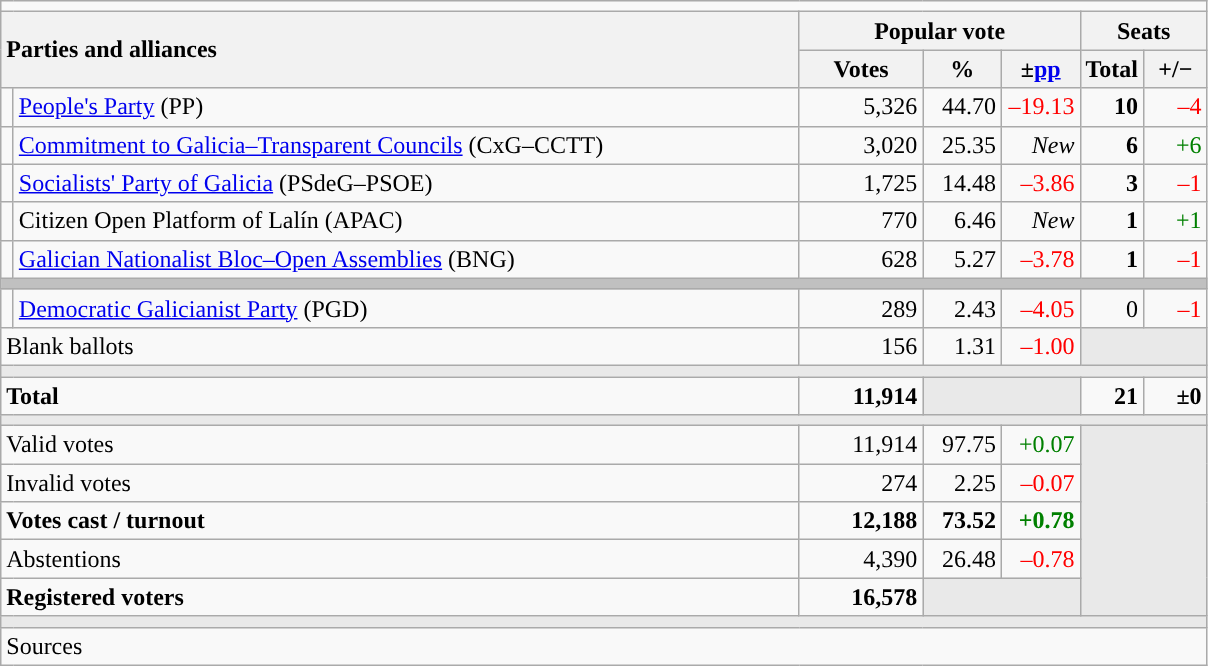<table class="wikitable" style="text-align:right;">
<tr>
<td colspan="7"></td>
</tr>
<tr>
<th style="text-align:left;" rowspan="2" colspan="2" width="525">Parties and alliances</th>
<th colspan="3">Popular vote</th>
<th colspan="2">Seats</th>
</tr>
<tr>
<th width="75">Votes</th>
<th width="45">%</th>
<th width="45">±<a href='#'>pp</a></th>
<th width="35">Total</th>
<th width="35">+/−</th>
</tr>
<tr>
<td width="1" style="color:inherit;background:"></td>
<td align="left"><a href='#'>People's Party</a> (PP)</td>
<td>5,326</td>
<td>44.70</td>
<td style="color:red;">–19.13</td>
<td><strong>10</strong></td>
<td style="color:red;">–4</td>
</tr>
<tr>
<td style="color:inherit;background:"></td>
<td align="left"><a href='#'>Commitment to Galicia–Transparent Councils</a> (CxG–CCTT)</td>
<td>3,020</td>
<td>25.35</td>
<td><em>New</em></td>
<td><strong>6</strong></td>
<td style="color:green;">+6</td>
</tr>
<tr>
<td style="color:inherit;background:"></td>
<td align="left"><a href='#'>Socialists' Party of Galicia</a> (PSdeG–PSOE)</td>
<td>1,725</td>
<td>14.48</td>
<td style="color:red;">–3.86</td>
<td><strong>3</strong></td>
<td style="color:red;">–1</td>
</tr>
<tr>
<td style="color:inherit;background:"></td>
<td align="left">Citizen Open Platform of Lalín (APAC)</td>
<td>770</td>
<td>6.46</td>
<td><em>New</em></td>
<td><strong>1</strong></td>
<td style="color:green;">+1</td>
</tr>
<tr>
<td style="color:inherit;background:"></td>
<td align="left"><a href='#'>Galician Nationalist Bloc–Open Assemblies</a> (BNG)</td>
<td>628</td>
<td>5.27</td>
<td style="color:red;">–3.78</td>
<td><strong>1</strong></td>
<td style="color:red;">–1</td>
</tr>
<tr>
<td colspan="7" bgcolor="#C0C0C0"></td>
</tr>
<tr>
<td style="color:inherit;background:"></td>
<td align="left"><a href='#'>Democratic Galicianist Party</a> (PGD)</td>
<td>289</td>
<td>2.43</td>
<td style="color:red;">–4.05</td>
<td>0</td>
<td style="color:red;">–1</td>
</tr>
<tr>
<td align="left" colspan="2">Blank ballots</td>
<td>156</td>
<td>1.31</td>
<td style="color:red;">–1.00</td>
<td bgcolor="#E9E9E9" colspan="2"></td>
</tr>
<tr>
<td colspan="7" bgcolor="#E9E9E9"></td>
</tr>
<tr style="font-weight:bold;">
<td align="left" colspan="2">Total</td>
<td>11,914</td>
<td bgcolor="#E9E9E9" colspan="2"></td>
<td>21</td>
<td>±0</td>
</tr>
<tr>
<td colspan="7" bgcolor="#E9E9E9"></td>
</tr>
<tr>
<td align="left" colspan="2">Valid votes</td>
<td>11,914</td>
<td>97.75</td>
<td style="color:green;">+0.07</td>
<td bgcolor="#E9E9E9" colspan="2" rowspan="5"></td>
</tr>
<tr>
<td align="left" colspan="2">Invalid votes</td>
<td>274</td>
<td>2.25</td>
<td style="color:red;">–0.07</td>
</tr>
<tr style="font-weight:bold;">
<td align="left" colspan="2">Votes cast / turnout</td>
<td>12,188</td>
<td>73.52</td>
<td style="color:green;">+0.78</td>
</tr>
<tr>
<td align="left" colspan="2">Abstentions</td>
<td>4,390</td>
<td>26.48</td>
<td style="color:red;">–0.78</td>
</tr>
<tr style="font-weight:bold;">
<td align="left" colspan="2">Registered voters</td>
<td>16,578</td>
<td bgcolor="#E9E9E9" colspan="2"></td>
</tr>
<tr>
<td colspan="7" bgcolor="#E9E9E9"></td>
</tr>
<tr>
<td align="left" colspan="7">Sources</td>
</tr>
</table>
